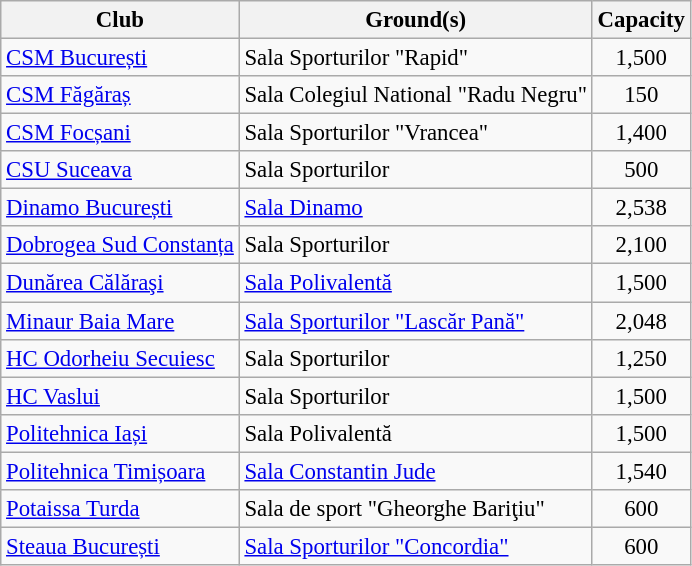<table class="wikitable sortable" style="font-size:95%;">
<tr>
<th>Club</th>
<th>Ground(s)</th>
<th>Capacity</th>
</tr>
<tr>
<td><a href='#'>CSM București</a></td>
<td>Sala Sporturilor "Rapid"</td>
<td align=center>1,500</td>
</tr>
<tr>
<td><a href='#'>CSM Făgăraș</a></td>
<td>Sala Colegiul National "Radu Negru"</td>
<td align=center>150</td>
</tr>
<tr>
<td><a href='#'>CSM Focșani</a></td>
<td>Sala Sporturilor "Vrancea"</td>
<td align=center>1,400</td>
</tr>
<tr>
<td><a href='#'>CSU Suceava</a></td>
<td>Sala Sporturilor</td>
<td align=center>500</td>
</tr>
<tr>
<td><a href='#'>Dinamo București</a></td>
<td><a href='#'>Sala Dinamo</a></td>
<td align=center>2,538</td>
</tr>
<tr>
<td><a href='#'>Dobrogea Sud Constanța</a></td>
<td>Sala Sporturilor</td>
<td align=center>2,100</td>
</tr>
<tr>
<td><a href='#'>Dunărea Călăraşi</a></td>
<td><a href='#'>Sala Polivalentă</a></td>
<td align=center>1,500</td>
</tr>
<tr>
<td><a href='#'>Minaur Baia Mare</a></td>
<td><a href='#'>Sala Sporturilor "Lascăr Pană"</a></td>
<td align=center>2,048</td>
</tr>
<tr>
<td><a href='#'>HC Odorheiu Secuiesc</a></td>
<td>Sala Sporturilor</td>
<td align=center>1,250</td>
</tr>
<tr>
<td><a href='#'>HC Vaslui</a></td>
<td>Sala Sporturilor</td>
<td align=center>1,500</td>
</tr>
<tr>
<td><a href='#'>Politehnica Iași</a></td>
<td>Sala Polivalentă</td>
<td align=center>1,500</td>
</tr>
<tr>
<td><a href='#'>Politehnica Timișoara</a></td>
<td><a href='#'>Sala Constantin Jude</a></td>
<td align=center>1,540</td>
</tr>
<tr>
<td><a href='#'>Potaissa Turda</a></td>
<td>Sala de sport "Gheorghe Bariţiu"</td>
<td align=center>600</td>
</tr>
<tr>
<td><a href='#'>Steaua București</a></td>
<td><a href='#'>Sala Sporturilor "Concordia"</a></td>
<td align=center>600</td>
</tr>
</table>
